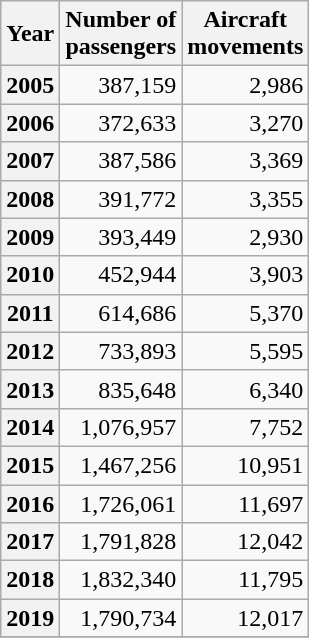<table class="wikitable" style="text-align: right;">
<tr>
<th>Year</th>
<th>Number of<br>passengers</th>
<th>Aircraft<br>movements</th>
</tr>
<tr>
<th>2005</th>
<td>387,159</td>
<td>2,986</td>
</tr>
<tr>
<th>2006</th>
<td>372,633</td>
<td>3,270</td>
</tr>
<tr>
<th>2007</th>
<td>387,586</td>
<td>3,369</td>
</tr>
<tr>
<th>2008</th>
<td>391,772</td>
<td>3,355</td>
</tr>
<tr>
<th>2009</th>
<td>393,449</td>
<td>2,930</td>
</tr>
<tr>
<th>2010</th>
<td>452,944</td>
<td>3,903</td>
</tr>
<tr>
<th>2011</th>
<td>614,686</td>
<td>5,370</td>
</tr>
<tr>
<th>2012</th>
<td>733,893</td>
<td>5,595</td>
</tr>
<tr>
<th>2013</th>
<td>835,648</td>
<td>6,340</td>
</tr>
<tr>
<th>2014</th>
<td>1,076,957</td>
<td>7,752</td>
</tr>
<tr>
<th>2015</th>
<td>1,467,256</td>
<td>10,951</td>
</tr>
<tr>
<th>2016</th>
<td>1,726,061</td>
<td>11,697</td>
</tr>
<tr>
<th>2017</th>
<td>1,791,828</td>
<td>12,042</td>
</tr>
<tr>
<th>2018</th>
<td>1,832,340</td>
<td>11,795</td>
</tr>
<tr>
<th>2019</th>
<td>1,790,734</td>
<td>12,017</td>
</tr>
<tr>
</tr>
</table>
